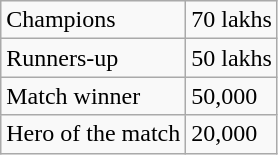<table class="wikitable" style="text-align: left;">
<tr>
<td>Champions</td>
<td> 70 lakhs</td>
</tr>
<tr>
<td>Runners-up</td>
<td> 50 lakhs</td>
</tr>
<tr>
<td>Match winner</td>
<td> 50,000</td>
</tr>
<tr>
<td>Hero of the match</td>
<td> 20,000</td>
</tr>
</table>
